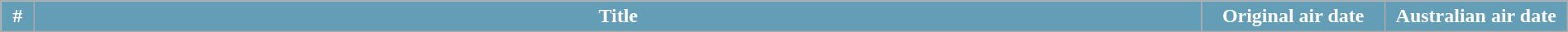<table class="wikitable plainrowheaders" style="width:100%; margin:auto; background:#fff;">
<tr>
<th style="width:20px; background:#649DB6; color:#fff;">#</th>
<th style="background:#649DB6; color:#fff;">Title</th>
<th style="background:#649DB6; color:#fff; width:140px;">Original air date</th>
<th style="background:#649DB6; color:#fff; width:140px;">Australian air date<br>




</th>
</tr>
</table>
